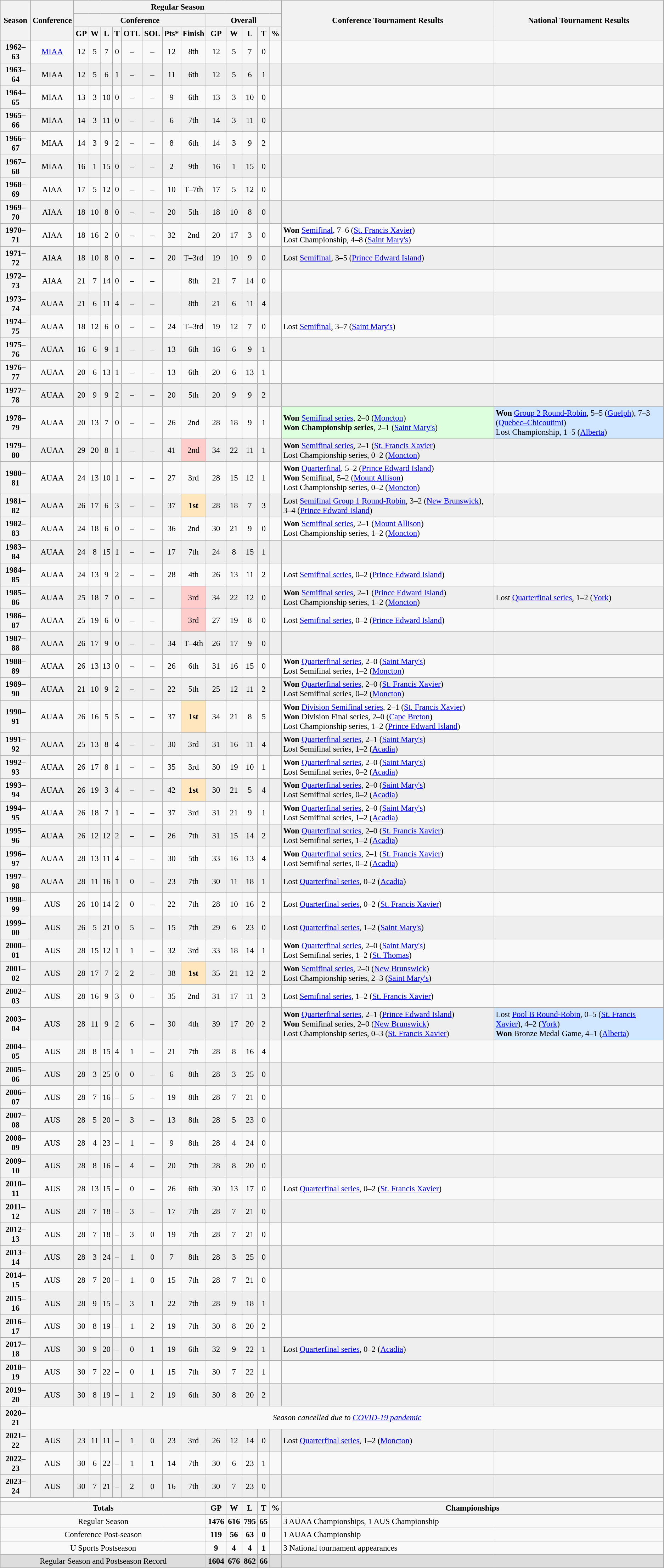<table class="wikitable" style="text-align: center; font-size: 95%">
<tr>
<th rowspan="3">Season</th>
<th rowspan="3">Conference</th>
<th colspan="13">Regular Season</th>
<th rowspan="3">Conference Tournament Results</th>
<th rowspan="3">National Tournament Results</th>
</tr>
<tr>
<th colspan="8">Conference</th>
<th colspan="5">Overall</th>
</tr>
<tr>
<th>GP</th>
<th>W</th>
<th>L</th>
<th>T</th>
<th>OTL</th>
<th>SOL</th>
<th>Pts*</th>
<th>Finish</th>
<th>GP</th>
<th>W</th>
<th>L</th>
<th>T</th>
<th>%</th>
</tr>
<tr>
<th>1962–63</th>
<td><a href='#'>MIAA</a></td>
<td>12</td>
<td>5</td>
<td>7</td>
<td>0</td>
<td>–</td>
<td>–</td>
<td>12</td>
<td>8th</td>
<td>12</td>
<td>5</td>
<td>7</td>
<td>0</td>
<td></td>
<td align="left"></td>
<td align="left"></td>
</tr>
<tr bgcolor=eeeeee>
<th>1963–64</th>
<td>MIAA</td>
<td>12</td>
<td>5</td>
<td>6</td>
<td>1</td>
<td>–</td>
<td>–</td>
<td>11</td>
<td>6th</td>
<td>12</td>
<td>5</td>
<td>6</td>
<td>1</td>
<td></td>
<td align="left"></td>
<td align="left"></td>
</tr>
<tr>
<th>1964–65</th>
<td>MIAA</td>
<td>13</td>
<td>3</td>
<td>10</td>
<td>0</td>
<td>–</td>
<td>–</td>
<td>9</td>
<td>6th</td>
<td>13</td>
<td>3</td>
<td>10</td>
<td>0</td>
<td></td>
<td align="left"></td>
<td align="left"></td>
</tr>
<tr bgcolor=eeeeee>
<th>1965–66</th>
<td>MIAA</td>
<td>14</td>
<td>3</td>
<td>11</td>
<td>0</td>
<td>–</td>
<td>–</td>
<td>6</td>
<td>7th</td>
<td>14</td>
<td>3</td>
<td>11</td>
<td>0</td>
<td></td>
<td align="left"></td>
<td align="left"></td>
</tr>
<tr>
<th>1966–67</th>
<td>MIAA</td>
<td>14</td>
<td>3</td>
<td>9</td>
<td>2</td>
<td>–</td>
<td>–</td>
<td>8</td>
<td>6th</td>
<td>14</td>
<td>3</td>
<td>9</td>
<td>2</td>
<td></td>
<td align="left"></td>
<td align="left"></td>
</tr>
<tr bgcolor=eeeeee>
<th>1967–68</th>
<td>MIAA</td>
<td>16</td>
<td>1</td>
<td>15</td>
<td>0</td>
<td>–</td>
<td>–</td>
<td>2</td>
<td>9th</td>
<td>16</td>
<td>1</td>
<td>15</td>
<td>0</td>
<td></td>
<td align="left"></td>
<td align="left"></td>
</tr>
<tr>
<th>1968–69</th>
<td>AIAA</td>
<td>17</td>
<td>5</td>
<td>12</td>
<td>0</td>
<td>–</td>
<td>–</td>
<td>10</td>
<td>T–7th</td>
<td>17</td>
<td>5</td>
<td>12</td>
<td>0</td>
<td></td>
<td align="left"></td>
<td align="left"></td>
</tr>
<tr bgcolor=eeeeee>
<th>1969–70</th>
<td>AIAA</td>
<td>18</td>
<td>10</td>
<td>8</td>
<td>0</td>
<td>–</td>
<td>–</td>
<td>20</td>
<td>5th</td>
<td>18</td>
<td>10</td>
<td>8</td>
<td>0</td>
<td></td>
<td align="left"></td>
<td align="left"></td>
</tr>
<tr>
<th>1970–71</th>
<td>AIAA</td>
<td>18</td>
<td>16</td>
<td>2</td>
<td>0</td>
<td>–</td>
<td>–</td>
<td>32</td>
<td>2nd</td>
<td>20</td>
<td>17</td>
<td>3</td>
<td>0</td>
<td></td>
<td align="left"><strong>Won</strong> <a href='#'>Semifinal</a>, 7–6 (<a href='#'>St. Francis Xavier</a>)<br>Lost Championship, 4–8 (<a href='#'>Saint Mary's</a>)</td>
<td align="left"></td>
</tr>
<tr bgcolor=eeeeee>
<th>1971–72</th>
<td>AIAA</td>
<td>18</td>
<td>10</td>
<td>8</td>
<td>0</td>
<td>–</td>
<td>–</td>
<td>20</td>
<td>T–3rd</td>
<td>19</td>
<td>10</td>
<td>9</td>
<td>0</td>
<td></td>
<td align="left">Lost <a href='#'>Semifinal</a>, 3–5 (<a href='#'>Prince Edward Island</a>)</td>
<td align="left"></td>
</tr>
<tr>
<th>1972–73</th>
<td>AIAA</td>
<td>21</td>
<td>7</td>
<td>14</td>
<td>0</td>
<td>–</td>
<td>–</td>
<td></td>
<td>8th</td>
<td>21</td>
<td>7</td>
<td>14</td>
<td>0</td>
<td></td>
<td align="left"></td>
<td align="left"></td>
</tr>
<tr bgcolor=eeeeee>
<th>1973–74</th>
<td>AUAA</td>
<td>21</td>
<td>6</td>
<td>11</td>
<td>4</td>
<td>–</td>
<td>–</td>
<td></td>
<td>8th</td>
<td>21</td>
<td>6</td>
<td>11</td>
<td>4</td>
<td></td>
<td align="left"></td>
<td align="left"></td>
</tr>
<tr>
<th>1974–75</th>
<td>AUAA</td>
<td>18</td>
<td>12</td>
<td>6</td>
<td>0</td>
<td>–</td>
<td>–</td>
<td>24</td>
<td>T–3rd</td>
<td>19</td>
<td>12</td>
<td>7</td>
<td>0</td>
<td></td>
<td align="left">Lost <a href='#'>Semifinal</a>, 3–7 (<a href='#'>Saint Mary's</a>)</td>
<td align="left"></td>
</tr>
<tr bgcolor=eeeeee>
<th>1975–76</th>
<td>AUAA</td>
<td>16</td>
<td>6</td>
<td>9</td>
<td>1</td>
<td>–</td>
<td>–</td>
<td>13</td>
<td>6th</td>
<td>16</td>
<td>6</td>
<td>9</td>
<td>1</td>
<td></td>
<td align="left"></td>
<td align="left"></td>
</tr>
<tr>
<th>1976–77</th>
<td>AUAA</td>
<td>20</td>
<td>6</td>
<td>13</td>
<td>1</td>
<td>–</td>
<td>–</td>
<td>13</td>
<td>6th</td>
<td>20</td>
<td>6</td>
<td>13</td>
<td>1</td>
<td></td>
<td align="left"></td>
<td align="left"></td>
</tr>
<tr bgcolor=eeeeee>
<th>1977–78</th>
<td>AUAA</td>
<td>20</td>
<td>9</td>
<td>9</td>
<td>2</td>
<td>–</td>
<td>–</td>
<td>20</td>
<td>5th</td>
<td>20</td>
<td>9</td>
<td>9</td>
<td>2</td>
<td></td>
<td align="left"></td>
<td align="left"></td>
</tr>
<tr>
<th>1978–79</th>
<td>AUAA</td>
<td>20</td>
<td>13</td>
<td>7</td>
<td>0</td>
<td>–</td>
<td>–</td>
<td>26</td>
<td>2nd</td>
<td>28</td>
<td>18</td>
<td>9</td>
<td>1</td>
<td></td>
<td style="background: #ddffdd;" align="left"><strong>Won</strong> <a href='#'>Semifinal series</a>, 2–0 (<a href='#'>Moncton</a>)<br><strong>Won Championship series</strong>, 2–1 (<a href='#'>Saint Mary's</a>)</td>
<td style="background: #D0E7FF;" align="left"><strong>Won</strong> <a href='#'>Group 2 Round-Robin</a>, 5–5 (<a href='#'>Guelph</a>), 7–3 (<a href='#'>Quebec–Chicoutimi</a>)<br>Lost Championship, 1–5 (<a href='#'>Alberta</a>)</td>
</tr>
<tr bgcolor=eeeeee>
<th>1979–80</th>
<td>AUAA</td>
<td>29</td>
<td>20</td>
<td>8</td>
<td>1</td>
<td>–</td>
<td>–</td>
<td>41</td>
<td style="background: #FFCCCC;">2nd</td>
<td>34</td>
<td>22</td>
<td>11</td>
<td>1</td>
<td></td>
<td align="left"><strong>Won</strong> <a href='#'>Semifinal series</a>, 2–1 (<a href='#'>St. Francis Xavier</a>)<br>Lost Championship series, 0–2 (<a href='#'>Moncton</a>)</td>
<td align="left"></td>
</tr>
<tr>
<th>1980–81</th>
<td>AUAA</td>
<td>24</td>
<td>13</td>
<td>10</td>
<td>1</td>
<td>–</td>
<td>–</td>
<td>27</td>
<td>3rd</td>
<td>28</td>
<td>15</td>
<td>12</td>
<td>1</td>
<td></td>
<td align="left"><strong>Won</strong> <a href='#'>Quarterfinal</a>, 5–2 (<a href='#'>Prince Edward Island</a>)<br><strong>Won</strong> Semifinal, 5–2 (<a href='#'>Mount Allison</a>)<br>Lost Championship series, 0–2 (<a href='#'>Moncton</a>)</td>
<td align="left"></td>
</tr>
<tr bgcolor=eeeeee>
<th>1981–82</th>
<td>AUAA</td>
<td>26</td>
<td>17</td>
<td>6</td>
<td>3</td>
<td>–</td>
<td>–</td>
<td>37</td>
<td style="background: #FFE6BD;"><strong>1st</strong></td>
<td>28</td>
<td>18</td>
<td>7</td>
<td>3</td>
<td></td>
<td align="left">Lost <a href='#'>Semifinal Group 1 Round-Robin</a>, 3–2 (<a href='#'>New Brunswick</a>), 3–4 (<a href='#'>Prince Edward Island</a>)</td>
<td align="left"></td>
</tr>
<tr>
<th>1982–83</th>
<td>AUAA</td>
<td>24</td>
<td>18</td>
<td>6</td>
<td>0</td>
<td>–</td>
<td>–</td>
<td>36</td>
<td>2nd</td>
<td>30</td>
<td>21</td>
<td>9</td>
<td>0</td>
<td></td>
<td align="left"><strong>Won</strong> <a href='#'>Semifinal series</a>, 2–1 (<a href='#'>Mount Allison</a>)<br>Lost Championship series, 1–2 (<a href='#'>Moncton</a>)</td>
<td align="left"></td>
</tr>
<tr bgcolor=eeeeee>
<th>1983–84</th>
<td>AUAA</td>
<td>24</td>
<td>8</td>
<td>15</td>
<td>1</td>
<td>–</td>
<td>–</td>
<td>17</td>
<td>7th</td>
<td>24</td>
<td>8</td>
<td>15</td>
<td>1</td>
<td></td>
<td align="left"></td>
<td align="left"></td>
</tr>
<tr>
<th>1984–85</th>
<td>AUAA</td>
<td>24</td>
<td>13</td>
<td>9</td>
<td>2</td>
<td>–</td>
<td>–</td>
<td>28</td>
<td>4th</td>
<td>26</td>
<td>13</td>
<td>11</td>
<td>2</td>
<td></td>
<td align="left">Lost <a href='#'>Semifinal series</a>, 0–2 (<a href='#'>Prince Edward Island</a>)</td>
<td align="left"></td>
</tr>
<tr bgcolor=eeeeee>
<th>1985–86</th>
<td>AUAA</td>
<td>25</td>
<td>18</td>
<td>7</td>
<td>0</td>
<td>–</td>
<td>–</td>
<td></td>
<td style="background: #FFCCCC;">3rd</td>
<td>34</td>
<td>22</td>
<td>12</td>
<td>0</td>
<td></td>
<td align="left"><strong>Won</strong> <a href='#'>Semifinal series</a>, 2–1 (<a href='#'>Prince Edward Island</a>)<br>Lost Championship series, 1–2 (<a href='#'>Moncton</a>)</td>
<td align="left">Lost <a href='#'>Quarterfinal series</a>, 1–2 (<a href='#'>York</a>)</td>
</tr>
<tr>
<th>1986–87</th>
<td>AUAA</td>
<td>25</td>
<td>19</td>
<td>6</td>
<td>0</td>
<td>–</td>
<td>–</td>
<td></td>
<td style="background: #FFCCCC;">3rd</td>
<td>27</td>
<td>19</td>
<td>8</td>
<td>0</td>
<td></td>
<td align="left">Lost <a href='#'>Semifinal series</a>, 0–2 (<a href='#'>Prince Edward Island</a>)</td>
<td align="left"></td>
</tr>
<tr bgcolor=eeeeee>
<th>1987–88</th>
<td>AUAA</td>
<td>26</td>
<td>17</td>
<td>9</td>
<td>0</td>
<td>–</td>
<td>–</td>
<td>34</td>
<td>T–4th</td>
<td>26</td>
<td>17</td>
<td>9</td>
<td>0</td>
<td></td>
<td align="left"></td>
<td align="left"></td>
</tr>
<tr>
<th>1988–89</th>
<td>AUAA</td>
<td>26</td>
<td>13</td>
<td>13</td>
<td>0</td>
<td>–</td>
<td>–</td>
<td>26</td>
<td>6th</td>
<td>31</td>
<td>16</td>
<td>15</td>
<td>0</td>
<td></td>
<td align="left"><strong>Won</strong> <a href='#'>Quarterfinal series</a>, 2–0 (<a href='#'>Saint Mary's</a>)<br>Lost Semifinal series, 1–2 (<a href='#'>Moncton</a>)</td>
<td align="left"></td>
</tr>
<tr bgcolor=eeeeee>
<th>1989–90</th>
<td>AUAA</td>
<td>21</td>
<td>10</td>
<td>9</td>
<td>2</td>
<td>–</td>
<td>–</td>
<td>22</td>
<td>5th</td>
<td>25</td>
<td>12</td>
<td>11</td>
<td>2</td>
<td></td>
<td align="left"><strong>Won</strong> <a href='#'>Quarterfinal series</a>, 2–0 (<a href='#'>St. Francis Xavier</a>)<br>Lost Semifinal series, 0–2 (<a href='#'>Moncton</a>)</td>
<td align="left"></td>
</tr>
<tr>
<th>1990–91</th>
<td>AUAA</td>
<td>26</td>
<td>16</td>
<td>5</td>
<td>5</td>
<td>–</td>
<td>–</td>
<td>37</td>
<td style="background: #FFE6BD;"><strong>1st</strong></td>
<td>34</td>
<td>21</td>
<td>8</td>
<td>5</td>
<td></td>
<td align="left"><strong>Won</strong> <a href='#'>Division Semifinal series</a>, 2–1 (<a href='#'>St. Francis Xavier</a>)<br><strong>Won</strong> Division Final series, 2–0 (<a href='#'>Cape Breton</a>)<br>Lost Championship series, 1–2 (<a href='#'>Prince Edward Island</a>)</td>
<td align="left"></td>
</tr>
<tr bgcolor=eeeeee>
<th>1991–92</th>
<td>AUAA</td>
<td>25</td>
<td>13</td>
<td>8</td>
<td>4</td>
<td>–</td>
<td>–</td>
<td>30</td>
<td>3rd</td>
<td>31</td>
<td>16</td>
<td>11</td>
<td>4</td>
<td></td>
<td align="left"><strong>Won</strong> <a href='#'>Quarterfinal series</a>, 2–1 (<a href='#'>Saint Mary's</a>)<br>Lost Semifinal series, 1–2 (<a href='#'>Acadia</a>)</td>
<td align="left"></td>
</tr>
<tr>
<th>1992–93</th>
<td>AUAA</td>
<td>26</td>
<td>17</td>
<td>8</td>
<td>1</td>
<td>–</td>
<td>–</td>
<td>35</td>
<td>3rd</td>
<td>30</td>
<td>19</td>
<td>10</td>
<td>1</td>
<td></td>
<td align="left"><strong>Won</strong> <a href='#'>Quarterfinal series</a>, 2–0 (<a href='#'>Saint Mary's</a>)<br>Lost Semifinal series, 0–2 (<a href='#'>Acadia</a>)</td>
<td align="left"></td>
</tr>
<tr bgcolor=eeeeee>
<th>1993–94</th>
<td>AUAA</td>
<td>26</td>
<td>19</td>
<td>3</td>
<td>4</td>
<td>–</td>
<td>–</td>
<td>42</td>
<td style="background: #FFE6BD;"><strong>1st</strong></td>
<td>30</td>
<td>21</td>
<td>5</td>
<td>4</td>
<td></td>
<td align="left"><strong>Won</strong> <a href='#'>Quarterfinal series</a>, 2–0 (<a href='#'>Saint Mary's</a>)<br>Lost Semifinal series, 0–2 (<a href='#'>Acadia</a>)</td>
<td align="left"></td>
</tr>
<tr>
<th>1994–95</th>
<td>AUAA</td>
<td>26</td>
<td>18</td>
<td>7</td>
<td>1</td>
<td>–</td>
<td>–</td>
<td>37</td>
<td>3rd</td>
<td>31</td>
<td>21</td>
<td>9</td>
<td>1</td>
<td></td>
<td align="left"><strong>Won</strong> <a href='#'>Quarterfinal series</a>, 2–0 (<a href='#'>Saint Mary's</a>)<br>Lost Semifinal series, 1–2 (<a href='#'>Acadia</a>)</td>
<td align="left"></td>
</tr>
<tr bgcolor=eeeeee>
<th>1995–96</th>
<td>AUAA</td>
<td>26</td>
<td>12</td>
<td>12</td>
<td>2</td>
<td>–</td>
<td>–</td>
<td>26</td>
<td>7th</td>
<td>31</td>
<td>15</td>
<td>14</td>
<td>2</td>
<td></td>
<td align="left"><strong>Won</strong> <a href='#'>Quarterfinal series</a>, 2–0 (<a href='#'>St. Francis Xavier</a>)<br>Lost Semifinal series, 1–2 (<a href='#'>Acadia</a>)</td>
<td align="left"></td>
</tr>
<tr>
<th>1996–97</th>
<td>AUAA</td>
<td>28</td>
<td>13</td>
<td>11</td>
<td>4</td>
<td>–</td>
<td>–</td>
<td>30</td>
<td>5th</td>
<td>33</td>
<td>16</td>
<td>13</td>
<td>4</td>
<td></td>
<td align="left"><strong>Won</strong> <a href='#'>Quarterfinal series</a>, 2–1 (<a href='#'>St. Francis Xavier</a>)<br>Lost Semifinal series, 0–2 (<a href='#'>Acadia</a>)</td>
<td align="left"></td>
</tr>
<tr bgcolor=eeeeee>
<th>1997–98</th>
<td>AUAA</td>
<td>28</td>
<td>11</td>
<td>16</td>
<td>1</td>
<td>0</td>
<td>–</td>
<td>23</td>
<td>7th</td>
<td>30</td>
<td>11</td>
<td>18</td>
<td>1</td>
<td></td>
<td align="left">Lost <a href='#'>Quarterfinal series</a>, 0–2 (<a href='#'>Acadia</a>)</td>
<td align="left"></td>
</tr>
<tr>
<th>1998–99</th>
<td>AUS</td>
<td>26</td>
<td>10</td>
<td>14</td>
<td>2</td>
<td>0</td>
<td>–</td>
<td>22</td>
<td>7th</td>
<td>28</td>
<td>10</td>
<td>16</td>
<td>2</td>
<td></td>
<td align="left">Lost <a href='#'>Quarterfinal series</a>, 0–2 (<a href='#'>St. Francis Xavier</a>)</td>
<td align="left"></td>
</tr>
<tr bgcolor=eeeeee>
<th>1999–00</th>
<td>AUS</td>
<td>26</td>
<td>5</td>
<td>21</td>
<td>0</td>
<td>5</td>
<td>–</td>
<td>15</td>
<td>7th</td>
<td>29</td>
<td>6</td>
<td>23</td>
<td>0</td>
<td></td>
<td align="left">Lost <a href='#'>Quarterfinal series</a>, 1–2 (<a href='#'>Saint Mary's</a>)</td>
<td align="left"></td>
</tr>
<tr>
<th>2000–01</th>
<td>AUS</td>
<td>28</td>
<td>15</td>
<td>12</td>
<td>1</td>
<td>1</td>
<td>–</td>
<td>32</td>
<td>3rd</td>
<td>33</td>
<td>18</td>
<td>14</td>
<td>1</td>
<td></td>
<td align="left"><strong>Won</strong> <a href='#'>Quarterfinal series</a>, 2–0 (<a href='#'>Saint Mary's</a>)<br>Lost Semifinal series, 1–2 (<a href='#'>St. Thomas</a>)</td>
<td align="left"></td>
</tr>
<tr bgcolor=eeeeee>
<th>2001–02</th>
<td>AUS</td>
<td>28</td>
<td>17</td>
<td>7</td>
<td>2</td>
<td>2</td>
<td>–</td>
<td>38</td>
<td style="background: #FFE6BD;"><strong>1st</strong></td>
<td>35</td>
<td>21</td>
<td>12</td>
<td>2</td>
<td></td>
<td align="left"><strong>Won</strong> <a href='#'>Semifinal series</a>, 2–0 (<a href='#'>New Brunswick</a>)<br>Lost Championship series, 2–3 (<a href='#'>Saint Mary's</a>)</td>
<td align="left"></td>
</tr>
<tr>
<th>2002–03</th>
<td>AUS</td>
<td>28</td>
<td>16</td>
<td>9</td>
<td>3</td>
<td>0</td>
<td>–</td>
<td>35</td>
<td>2nd</td>
<td>31</td>
<td>17</td>
<td>11</td>
<td>3</td>
<td></td>
<td align="left">Lost <a href='#'>Semifinal series</a>, 1–2 (<a href='#'>St. Francis Xavier</a>)</td>
<td align="left"></td>
</tr>
<tr bgcolor=eeeeee>
<th>2003–04</th>
<td>AUS</td>
<td>28</td>
<td>11</td>
<td>9</td>
<td>2</td>
<td>6</td>
<td>–</td>
<td>30</td>
<td>4th</td>
<td>39</td>
<td>17</td>
<td>20</td>
<td>2</td>
<td></td>
<td align="left"><strong>Won</strong> <a href='#'>Quarterfinal series</a>, 2–1 (<a href='#'>Prince Edward Island</a>)<br><strong>Won</strong> Semifinal series, 2–0 (<a href='#'>New Brunswick</a>)<br>Lost Championship series, 0–3 (<a href='#'>St. Francis Xavier</a>)</td>
<td bgcolor="#D0E7FF" align="left">Lost <a href='#'>Pool B Round-Robin</a>, 0–5 (<a href='#'>St. Francis Xavier</a>), 4–2 (<a href='#'>York</a>)<br><strong>Won</strong> Bronze Medal Game, 4–1 (<a href='#'>Alberta</a>)</td>
</tr>
<tr>
<th>2004–05</th>
<td>AUS</td>
<td>28</td>
<td>8</td>
<td>15</td>
<td>4</td>
<td>1</td>
<td>–</td>
<td>21</td>
<td>7th</td>
<td>28</td>
<td>8</td>
<td>16</td>
<td>4</td>
<td></td>
<td align="left"></td>
<td align="left"></td>
</tr>
<tr bgcolor=eeeeee>
<th>2005–06</th>
<td>AUS</td>
<td>28</td>
<td>3</td>
<td>25</td>
<td>0</td>
<td>0</td>
<td>–</td>
<td>6</td>
<td>8th</td>
<td>28</td>
<td>3</td>
<td>25</td>
<td>0</td>
<td></td>
<td align="left"></td>
<td align="left"></td>
</tr>
<tr>
<th>2006–07</th>
<td>AUS</td>
<td>28</td>
<td>7</td>
<td>16</td>
<td>–</td>
<td>5</td>
<td>–</td>
<td>19</td>
<td>8th</td>
<td>28</td>
<td>7</td>
<td>21</td>
<td>0</td>
<td></td>
<td align="left"></td>
<td align="left"></td>
</tr>
<tr bgcolor=eeeeee>
<th>2007–08</th>
<td>AUS</td>
<td>28</td>
<td>5</td>
<td>20</td>
<td>–</td>
<td>3</td>
<td>–</td>
<td>13</td>
<td>8th</td>
<td>28</td>
<td>5</td>
<td>23</td>
<td>0</td>
<td></td>
<td align="left"></td>
<td align="left"></td>
</tr>
<tr>
<th>2008–09</th>
<td>AUS</td>
<td>28</td>
<td>4</td>
<td>23</td>
<td>–</td>
<td>1</td>
<td>–</td>
<td>9</td>
<td>8th</td>
<td>28</td>
<td>4</td>
<td>24</td>
<td>0</td>
<td></td>
<td align="left"></td>
<td align="left"></td>
</tr>
<tr bgcolor=eeeeee>
<th>2009–10</th>
<td>AUS</td>
<td>28</td>
<td>8</td>
<td>16</td>
<td>–</td>
<td>4</td>
<td>–</td>
<td>20</td>
<td>7th</td>
<td>28</td>
<td>8</td>
<td>20</td>
<td>0</td>
<td></td>
<td align="left"></td>
<td align="left"></td>
</tr>
<tr>
<th>2010–11</th>
<td>AUS</td>
<td>28</td>
<td>13</td>
<td>15</td>
<td>–</td>
<td>0</td>
<td>–</td>
<td>26</td>
<td>6th</td>
<td>30</td>
<td>13</td>
<td>17</td>
<td>0</td>
<td></td>
<td align="left">Lost <a href='#'>Quarterfinal series</a>, 0–2 (<a href='#'>St. Francis Xavier</a>)</td>
<td align="left"></td>
</tr>
<tr bgcolor=eeeeee>
<th>2011–12</th>
<td>AUS</td>
<td>28</td>
<td>7</td>
<td>18</td>
<td>–</td>
<td>3</td>
<td>–</td>
<td>17</td>
<td>7th</td>
<td>28</td>
<td>7</td>
<td>21</td>
<td>0</td>
<td></td>
<td align="left"></td>
<td align="left"></td>
</tr>
<tr>
<th>2012–13</th>
<td>AUS</td>
<td>28</td>
<td>7</td>
<td>18</td>
<td>–</td>
<td>3</td>
<td>0</td>
<td>19</td>
<td>7th</td>
<td>28</td>
<td>7</td>
<td>21</td>
<td>0</td>
<td></td>
<td align="left"></td>
<td align="left"></td>
</tr>
<tr bgcolor=eeeeee>
<th>2013–14</th>
<td>AUS</td>
<td>28</td>
<td>3</td>
<td>24</td>
<td>–</td>
<td>1</td>
<td>0</td>
<td>7</td>
<td>8th</td>
<td>28</td>
<td>3</td>
<td>25</td>
<td>0</td>
<td></td>
<td align="left"></td>
<td align="left"></td>
</tr>
<tr>
<th>2014–15</th>
<td>AUS</td>
<td>28</td>
<td>7</td>
<td>20</td>
<td>–</td>
<td>1</td>
<td>0</td>
<td>15</td>
<td>7th</td>
<td>28</td>
<td>7</td>
<td>21</td>
<td>0</td>
<td></td>
<td align="left"></td>
<td align="left"></td>
</tr>
<tr bgcolor=eeeeee>
<th>2015–16</th>
<td>AUS</td>
<td>28</td>
<td>9</td>
<td>15</td>
<td>–</td>
<td>3</td>
<td>1</td>
<td>22</td>
<td>7th</td>
<td>28</td>
<td>9</td>
<td>18</td>
<td>1</td>
<td></td>
<td align="left"></td>
<td align="left"></td>
</tr>
<tr>
<th>2016–17</th>
<td>AUS</td>
<td>30</td>
<td>8</td>
<td>19</td>
<td>–</td>
<td>1</td>
<td>2</td>
<td>19</td>
<td>7th</td>
<td>30</td>
<td>8</td>
<td>20</td>
<td>2</td>
<td></td>
<td align="left"></td>
<td align="left"></td>
</tr>
<tr bgcolor=eeeeee>
<th>2017–18</th>
<td>AUS</td>
<td>30</td>
<td>9</td>
<td>20</td>
<td>–</td>
<td>0</td>
<td>1</td>
<td>19</td>
<td>6th</td>
<td>32</td>
<td>9</td>
<td>22</td>
<td>1</td>
<td></td>
<td align="left">Lost <a href='#'>Quarterfinal series</a>, 0–2 (<a href='#'>Acadia</a>)</td>
<td align="left"></td>
</tr>
<tr>
<th>2018–19</th>
<td>AUS</td>
<td>30</td>
<td>7</td>
<td>22</td>
<td>–</td>
<td>0</td>
<td>1</td>
<td>15</td>
<td>7th</td>
<td>30</td>
<td>7</td>
<td>22</td>
<td>1</td>
<td></td>
<td align="left"></td>
<td align="left"></td>
</tr>
<tr bgcolor=eeeeee>
<th>2019–20</th>
<td>AUS</td>
<td>30</td>
<td>8</td>
<td>19</td>
<td>–</td>
<td>1</td>
<td>2</td>
<td>19</td>
<td>6th</td>
<td>30</td>
<td>8</td>
<td>20</td>
<td>2</td>
<td></td>
<td align="left"></td>
<td align="left"></td>
</tr>
<tr>
<th>2020–21</th>
<td colspan=17><em>Season cancelled due to <a href='#'>COVID-19 pandemic</a></em></td>
</tr>
<tr bgcolor=eeeeee>
<th>2021–22</th>
<td>AUS</td>
<td>23</td>
<td>11</td>
<td>11</td>
<td>–</td>
<td>1</td>
<td>0</td>
<td>23</td>
<td>3rd</td>
<td>26</td>
<td>12</td>
<td>14</td>
<td>0</td>
<td></td>
<td align="left">Lost <a href='#'>Quarterfinal series</a>, 1–2 (<a href='#'>Moncton</a>)</td>
<td align="left"></td>
</tr>
<tr>
<th>2022–23</th>
<td>AUS</td>
<td>30</td>
<td>6</td>
<td>22</td>
<td>–</td>
<td>1</td>
<td>1</td>
<td>14</td>
<td>7th</td>
<td>30</td>
<td>6</td>
<td>23</td>
<td>1</td>
<td></td>
<td align="left"></td>
<td align="left"></td>
</tr>
<tr bgcolor=eeeeee>
<th>2023–24</th>
<td>AUS</td>
<td>30</td>
<td>7</td>
<td>21</td>
<td>–</td>
<td>2</td>
<td>0</td>
<td>16</td>
<td>7th</td>
<td>30</td>
<td>7</td>
<td>23</td>
<td>0</td>
<td></td>
<td align="left"></td>
<td align="left"></td>
</tr>
<tr>
</tr>
<tr ->
</tr>
<tr>
<td colspan="17" style="background:#fff;"></td>
</tr>
<tr>
<th colspan="10">Totals</th>
<th>GP</th>
<th>W</th>
<th>L</th>
<th>T</th>
<th>%</th>
<th colspan="2">Championships</th>
</tr>
<tr>
<td colspan="10">Regular Season</td>
<td><strong>1476</strong></td>
<td><strong>616</strong></td>
<td><strong>795</strong></td>
<td><strong>65</strong></td>
<td><strong></strong></td>
<td colspan="2" align="left">3 AUAA Championships, 1 AUS Championship</td>
</tr>
<tr>
<td colspan="10">Conference Post-season</td>
<td><strong>119</strong></td>
<td><strong>56</strong></td>
<td><strong>63</strong></td>
<td><strong>0</strong></td>
<td><strong></strong></td>
<td colspan="2" align="left">1 AUAA Championship</td>
</tr>
<tr>
<td colspan="10">U Sports Postseason</td>
<td><strong>9</strong></td>
<td><strong>4</strong></td>
<td><strong>4</strong></td>
<td><strong>1</strong></td>
<td><strong></strong></td>
<td colspan="2" align="left">3 National tournament appearances</td>
</tr>
<tr bgcolor=dddddd>
<td colspan="10">Regular Season and Postseason Record</td>
<td><strong>1604</strong></td>
<td><strong>676</strong></td>
<td><strong>862</strong></td>
<td><strong>66</strong></td>
<td><strong></strong></td>
<td colspan="2" align="left"></td>
</tr>
</table>
